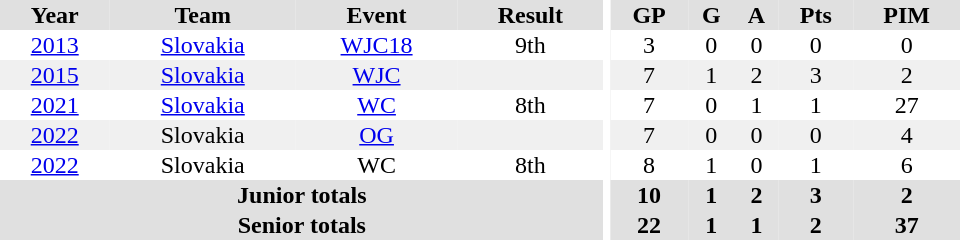<table border="0" cellpadding="1" cellspacing="0" ID="Table3" style="text-align:center; width:40em">
<tr ALIGN="center" bgcolor="#e0e0e0">
<th>Year</th>
<th>Team</th>
<th>Event</th>
<th>Result</th>
<th rowspan="99" bgcolor="#ffffff"></th>
<th>GP</th>
<th>G</th>
<th>A</th>
<th>Pts</th>
<th>PIM</th>
</tr>
<tr>
<td><a href='#'>2013</a></td>
<td><a href='#'>Slovakia</a></td>
<td><a href='#'>WJC18</a></td>
<td>9th</td>
<td>3</td>
<td>0</td>
<td>0</td>
<td>0</td>
<td>0</td>
</tr>
<tr bgcolor="#f0f0f0">
<td><a href='#'>2015</a></td>
<td><a href='#'>Slovakia</a></td>
<td><a href='#'>WJC</a></td>
<td></td>
<td>7</td>
<td>1</td>
<td>2</td>
<td>3</td>
<td>2</td>
</tr>
<tr>
<td><a href='#'>2021</a></td>
<td><a href='#'>Slovakia</a></td>
<td><a href='#'>WC</a></td>
<td>8th</td>
<td>7</td>
<td>0</td>
<td>1</td>
<td>1</td>
<td>27</td>
</tr>
<tr bgcolor="#f0f0f0">
<td><a href='#'>2022</a></td>
<td>Slovakia</td>
<td><a href='#'>OG</a></td>
<td></td>
<td>7</td>
<td>0</td>
<td>0</td>
<td>0</td>
<td>4</td>
</tr>
<tr>
<td><a href='#'>2022</a></td>
<td>Slovakia</td>
<td>WC</td>
<td>8th</td>
<td>8</td>
<td>1</td>
<td>0</td>
<td>1</td>
<td>6</td>
</tr>
<tr bgcolor="#e0e0e0">
<th colspan="4">Junior totals</th>
<th>10</th>
<th>1</th>
<th>2</th>
<th>3</th>
<th>2</th>
</tr>
<tr bgcolor="#e0e0e0">
<th colspan="4">Senior totals</th>
<th>22</th>
<th>1</th>
<th>1</th>
<th>2</th>
<th>37</th>
</tr>
</table>
